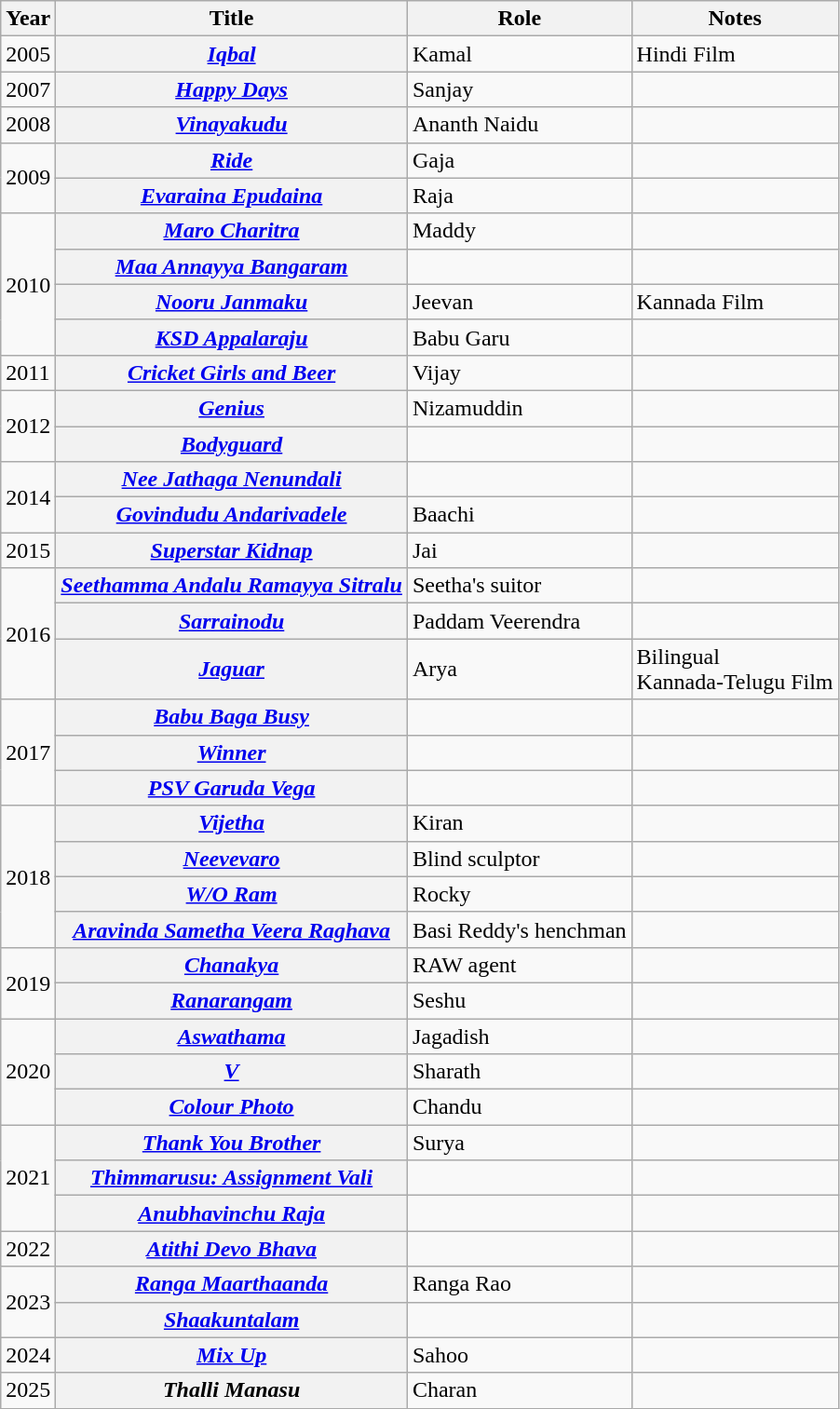<table class="wikitable plainrowheaders sortable">
<tr>
<th>Year</th>
<th>Title</th>
<th>Role</th>
<th class="unsortable">Notes</th>
</tr>
<tr>
<td>2005</td>
<th scope="row"><em><a href='#'>Iqbal</a></em></th>
<td>Kamal</td>
<td>Hindi Film</td>
</tr>
<tr>
<td>2007</td>
<th scope="row"><em><a href='#'>Happy Days</a></em></th>
<td>Sanjay</td>
<td></td>
</tr>
<tr>
<td>2008</td>
<th scope="row"><em><a href='#'>Vinayakudu</a></em></th>
<td>Ananth Naidu</td>
<td></td>
</tr>
<tr>
<td rowspan="2">2009</td>
<th scope="row"><em><a href='#'>Ride</a></em></th>
<td>Gaja</td>
<td></td>
</tr>
<tr>
<th scope="row"><em><a href='#'>Evaraina Epudaina</a></em></th>
<td>Raja</td>
<td></td>
</tr>
<tr>
<td rowspan="4">2010</td>
<th scope="row"><em><a href='#'>Maro Charitra</a></em></th>
<td>Maddy</td>
<td></td>
</tr>
<tr>
<th scope="row"><em><a href='#'>Maa Annayya Bangaram</a></em></th>
<td></td>
<td></td>
</tr>
<tr>
<th scope="row"><em><a href='#'>Nooru Janmaku</a></em></th>
<td>Jeevan</td>
<td>Kannada Film</td>
</tr>
<tr>
<th scope="row"><em><a href='#'>KSD Appalaraju</a></em></th>
<td>Babu Garu</td>
<td></td>
</tr>
<tr>
<td>2011</td>
<th scope="row"><em><a href='#'>Cricket Girls and Beer</a></em></th>
<td>Vijay</td>
<td></td>
</tr>
<tr>
<td rowspan="2">2012</td>
<th scope="row"><em><a href='#'>Genius</a></em></th>
<td>Nizamuddin</td>
<td></td>
</tr>
<tr>
<th scope="row"><em><a href='#'>Bodyguard</a></em></th>
<td></td>
<td></td>
</tr>
<tr>
<td rowspan="2">2014</td>
<th scope="row"><em><a href='#'>Nee Jathaga Nenundali</a></em></th>
<td></td>
<td></td>
</tr>
<tr>
<th scope="row"><em><a href='#'>Govindudu Andarivadele</a></em></th>
<td>Baachi</td>
<td></td>
</tr>
<tr>
<td>2015</td>
<th scope="row"><em><a href='#'>Superstar Kidnap</a></em></th>
<td>Jai</td>
<td></td>
</tr>
<tr>
<td rowspan="3">2016</td>
<th scope="row"><em><a href='#'>Seethamma Andalu Ramayya Sitralu</a></em></th>
<td>Seetha's suitor</td>
<td></td>
</tr>
<tr>
<th scope="row"><em><a href='#'>Sarrainodu</a></em></th>
<td>Paddam Veerendra</td>
<td></td>
</tr>
<tr>
<th scope="row"><em><a href='#'>Jaguar</a></em></th>
<td>Arya</td>
<td>Bilingual <br>Kannada-Telugu Film</td>
</tr>
<tr>
<td rowspan="3">2017</td>
<th scope="row"><em><a href='#'>Babu Baga Busy</a></em></th>
<td></td>
<td></td>
</tr>
<tr>
<th scope="row"><em><a href='#'>Winner</a></em></th>
<td></td>
<td></td>
</tr>
<tr>
<th scope="row"><em><a href='#'>PSV Garuda Vega</a></em></th>
<td></td>
<td></td>
</tr>
<tr>
<td rowspan="4">2018</td>
<th scope="row"><em><a href='#'>Vijetha</a></em></th>
<td>Kiran</td>
<td></td>
</tr>
<tr>
<th scope="row"><em><a href='#'>Neevevaro</a></em></th>
<td>Blind sculptor</td>
<td></td>
</tr>
<tr>
<th scope="row"><em><a href='#'>W/O Ram</a></em></th>
<td>Rocky</td>
<td></td>
</tr>
<tr>
<th scope="row"><em><a href='#'>Aravinda Sametha Veera Raghava</a></em></th>
<td>Basi Reddy's henchman</td>
<td></td>
</tr>
<tr>
<td rowspan="2">2019</td>
<th scope="row"><em><a href='#'>Chanakya</a></em></th>
<td>RAW agent</td>
<td></td>
</tr>
<tr>
<th scope="row"><em><a href='#'>Ranarangam</a></em></th>
<td>Seshu</td>
<td></td>
</tr>
<tr>
<td rowspan="3">2020</td>
<th scope="row"><em><a href='#'>Aswathama</a></em></th>
<td>Jagadish</td>
<td></td>
</tr>
<tr>
<th scope="row"><em><a href='#'>V</a></em></th>
<td>Sharath</td>
<td></td>
</tr>
<tr>
<th scope="row"><em><a href='#'>Colour Photo</a></em></th>
<td>Chandu</td>
<td></td>
</tr>
<tr>
<td rowspan="3">2021</td>
<th scope="row"><em><a href='#'>Thank You Brother</a></em></th>
<td>Surya</td>
<td></td>
</tr>
<tr>
<th scope="row"><em><a href='#'>Thimmarusu: Assignment Vali</a></em></th>
<td></td>
<td></td>
</tr>
<tr>
<th scope="row"><em><a href='#'>Anubhavinchu Raja</a></em></th>
<td></td>
<td></td>
</tr>
<tr>
<td>2022</td>
<th scope="row"><em><a href='#'>Atithi Devo Bhava</a></em></th>
<td></td>
<td></td>
</tr>
<tr>
<td rowspan="2">2023</td>
<th Scope="row"><em><a href='#'>Ranga Maarthaanda</a></em></th>
<td>Ranga Rao</td>
<td></td>
</tr>
<tr>
<th Scope="row"><em><a href='#'>Shaakuntalam</a></em></th>
<td></td>
<td></td>
</tr>
<tr>
<td>2024</td>
<th scope="row"><em><a href='#'>Mix Up</a></em></th>
<td>Sahoo</td>
<td></td>
</tr>
<tr>
<td>2025</td>
<th scope="row"><em>Thalli Manasu</em></th>
<td>Charan</td>
<td></td>
</tr>
</table>
